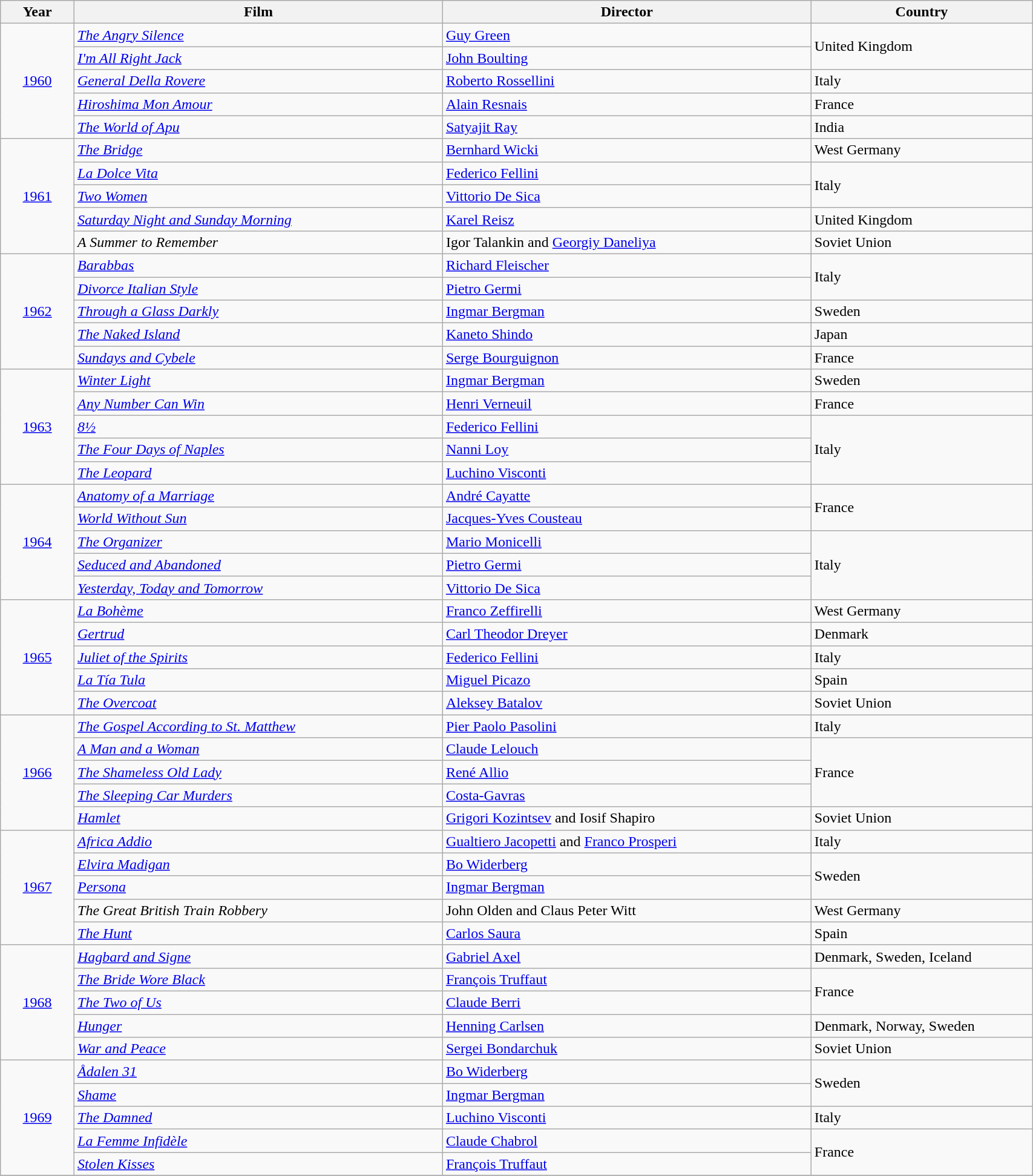<table class="wikitable" width="90%">
<tr>
<th width=5%>Year</th>
<th width=25%>Film</th>
<th width=25%><strong>Director</strong></th>
<th width=15%><strong>Country</strong></th>
</tr>
<tr>
<td rowspan="5" style="text-align:center;"><a href='#'>1960</a></td>
<td><em><a href='#'>The Angry Silence</a></em></td>
<td><a href='#'>Guy Green</a></td>
<td rowspan="2">United Kingdom</td>
</tr>
<tr>
<td><em><a href='#'>I'm All Right Jack</a></em></td>
<td><a href='#'>John Boulting</a></td>
</tr>
<tr>
<td><em><a href='#'>General Della Rovere</a></em></td>
<td><a href='#'>Roberto Rossellini</a></td>
<td>Italy</td>
</tr>
<tr>
<td><em><a href='#'>Hiroshima Mon Amour</a></em></td>
<td><a href='#'>Alain Resnais</a></td>
<td>France</td>
</tr>
<tr>
<td><em><a href='#'>The World of Apu</a></em></td>
<td><a href='#'>Satyajit Ray</a></td>
<td>India</td>
</tr>
<tr>
<td rowspan="5" style="text-align:center;"><a href='#'>1961</a></td>
<td><em><a href='#'>The Bridge</a></em></td>
<td><a href='#'>Bernhard Wicki</a></td>
<td>West Germany</td>
</tr>
<tr>
<td><em><a href='#'>La Dolce Vita</a></em></td>
<td><a href='#'>Federico Fellini</a></td>
<td rowspan="2">Italy</td>
</tr>
<tr>
<td><em><a href='#'>Two Women</a></em></td>
<td><a href='#'>Vittorio De Sica</a></td>
</tr>
<tr>
<td><em><a href='#'>Saturday Night and Sunday Morning</a></em></td>
<td><a href='#'>Karel Reisz</a></td>
<td>United Kingdom</td>
</tr>
<tr>
<td><em>A Summer to Remember</em></td>
<td>Igor Talankin and <a href='#'>Georgiy Daneliya</a></td>
<td>Soviet Union</td>
</tr>
<tr>
<td rowspan="5" style="text-align:center;"><a href='#'>1962</a></td>
<td><em><a href='#'>Barabbas</a></em></td>
<td><a href='#'>Richard Fleischer</a></td>
<td rowspan="2">Italy</td>
</tr>
<tr>
<td><em><a href='#'>Divorce Italian Style</a></em></td>
<td><a href='#'>Pietro Germi</a></td>
</tr>
<tr>
<td><em><a href='#'>Through a Glass Darkly</a></em></td>
<td><a href='#'>Ingmar Bergman</a></td>
<td>Sweden</td>
</tr>
<tr>
<td><em><a href='#'>The Naked Island</a></em></td>
<td><a href='#'>Kaneto Shindo</a></td>
<td>Japan</td>
</tr>
<tr>
<td><em><a href='#'>Sundays and Cybele</a></em></td>
<td><a href='#'>Serge Bourguignon</a></td>
<td>France</td>
</tr>
<tr>
<td rowspan="5" style="text-align:center;"><a href='#'>1963</a></td>
<td><em><a href='#'>Winter Light</a></em></td>
<td><a href='#'>Ingmar Bergman</a></td>
<td>Sweden</td>
</tr>
<tr>
<td><em><a href='#'>Any Number Can Win</a></em></td>
<td><a href='#'>Henri Verneuil</a></td>
<td>France</td>
</tr>
<tr>
<td><em><a href='#'>8½</a></em></td>
<td><a href='#'>Federico Fellini</a></td>
<td rowspan="3">Italy</td>
</tr>
<tr>
<td><em><a href='#'>The Four Days of Naples</a></em></td>
<td><a href='#'>Nanni Loy</a></td>
</tr>
<tr>
<td><em><a href='#'>The Leopard</a></em></td>
<td><a href='#'>Luchino Visconti</a></td>
</tr>
<tr>
<td rowspan="5" style="text-align:center;"><a href='#'>1964</a></td>
<td><em><a href='#'>Anatomy of a Marriage</a></em></td>
<td><a href='#'>André Cayatte</a></td>
<td rowspan="2">France</td>
</tr>
<tr>
<td><em><a href='#'>World Without Sun</a></em></td>
<td><a href='#'>Jacques-Yves Cousteau</a></td>
</tr>
<tr>
<td><em><a href='#'>The Organizer</a></em></td>
<td><a href='#'>Mario Monicelli</a></td>
<td rowspan="3">Italy</td>
</tr>
<tr>
<td><em><a href='#'>Seduced and Abandoned</a></em></td>
<td><a href='#'>Pietro Germi</a></td>
</tr>
<tr>
<td><em><a href='#'>Yesterday, Today and Tomorrow</a></em></td>
<td><a href='#'>Vittorio De Sica</a></td>
</tr>
<tr>
<td rowspan="5" style="text-align:center;"><a href='#'>1965</a></td>
<td><em><a href='#'>La Bohème</a></em></td>
<td><a href='#'>Franco Zeffirelli</a></td>
<td>West Germany</td>
</tr>
<tr>
<td><em><a href='#'>Gertrud</a></em></td>
<td><a href='#'>Carl Theodor Dreyer</a></td>
<td>Denmark</td>
</tr>
<tr>
<td><em><a href='#'>Juliet of the Spirits</a></em></td>
<td><a href='#'>Federico Fellini</a></td>
<td>Italy</td>
</tr>
<tr>
<td><em><a href='#'>La Tía Tula</a></em></td>
<td><a href='#'>Miguel Picazo</a></td>
<td>Spain</td>
</tr>
<tr>
<td><em><a href='#'>The Overcoat</a></em></td>
<td><a href='#'>Aleksey Batalov</a></td>
<td>Soviet Union</td>
</tr>
<tr>
<td rowspan="5" style="text-align:center;"><a href='#'>1966</a></td>
<td><em><a href='#'>The Gospel According to St. Matthew</a></em></td>
<td><a href='#'>Pier Paolo Pasolini</a></td>
<td>Italy</td>
</tr>
<tr>
<td><em><a href='#'>A Man and a Woman</a></em></td>
<td><a href='#'>Claude Lelouch</a></td>
<td rowspan="3">France</td>
</tr>
<tr>
<td><em><a href='#'>The Shameless Old Lady</a></em></td>
<td><a href='#'>René Allio</a></td>
</tr>
<tr>
<td><em><a href='#'>The Sleeping Car Murders</a></em></td>
<td><a href='#'>Costa-Gavras</a></td>
</tr>
<tr s>
<td><em><a href='#'>Hamlet</a></em></td>
<td><a href='#'>Grigori Kozintsev</a> and Iosif Shapiro</td>
<td>Soviet Union</td>
</tr>
<tr>
<td rowspan="5" style="text-align:center;"><a href='#'>1967</a></td>
<td><em><a href='#'>Africa Addio</a></em></td>
<td><a href='#'>Gualtiero Jacopetti</a> and <a href='#'>Franco Prosperi</a></td>
<td>Italy</td>
</tr>
<tr>
<td><em><a href='#'>Elvira Madigan</a></em></td>
<td><a href='#'>Bo Widerberg</a></td>
<td rowspan="2">Sweden</td>
</tr>
<tr>
<td><em><a href='#'>Persona</a></em></td>
<td><a href='#'>Ingmar Bergman</a></td>
</tr>
<tr>
<td><em>The Great British Train Robbery</em></td>
<td>John Olden and Claus Peter Witt</td>
<td>West Germany</td>
</tr>
<tr>
<td><em><a href='#'>The Hunt</a></em></td>
<td><a href='#'>Carlos Saura</a></td>
<td>Spain</td>
</tr>
<tr>
<td rowspan="5" style="text-align:center;"><a href='#'>1968</a></td>
<td><em><a href='#'>Hagbard and Signe</a></em></td>
<td><a href='#'>Gabriel Axel</a></td>
<td>Denmark, Sweden, Iceland</td>
</tr>
<tr>
<td><em><a href='#'>The Bride Wore Black</a></em></td>
<td><a href='#'>François Truffaut</a></td>
<td rowspan="2">France</td>
</tr>
<tr>
<td><em><a href='#'>The Two of Us</a></em></td>
<td><a href='#'>Claude Berri</a></td>
</tr>
<tr>
<td><em><a href='#'>Hunger</a></em></td>
<td><a href='#'>Henning Carlsen</a></td>
<td>Denmark, Norway, Sweden</td>
</tr>
<tr>
<td><em><a href='#'>War and Peace</a></em></td>
<td><a href='#'>Sergei Bondarchuk</a></td>
<td>Soviet Union</td>
</tr>
<tr>
<td rowspan="5" style="text-align:center;"><a href='#'>1969</a></td>
<td><em><a href='#'>Ådalen 31</a></em></td>
<td><a href='#'>Bo Widerberg</a></td>
<td rowspan="2">Sweden</td>
</tr>
<tr>
<td><em><a href='#'>Shame</a></em></td>
<td><a href='#'>Ingmar Bergman</a></td>
</tr>
<tr>
<td><em><a href='#'>The Damned</a></em></td>
<td><a href='#'>Luchino Visconti</a></td>
<td>Italy</td>
</tr>
<tr>
<td><em><a href='#'>La Femme Infidèle</a></em></td>
<td><a href='#'>Claude Chabrol</a></td>
<td rowspan="2">France</td>
</tr>
<tr>
<td><em><a href='#'>Stolen Kisses</a></em></td>
<td><a href='#'>François Truffaut</a></td>
</tr>
<tr>
</tr>
</table>
